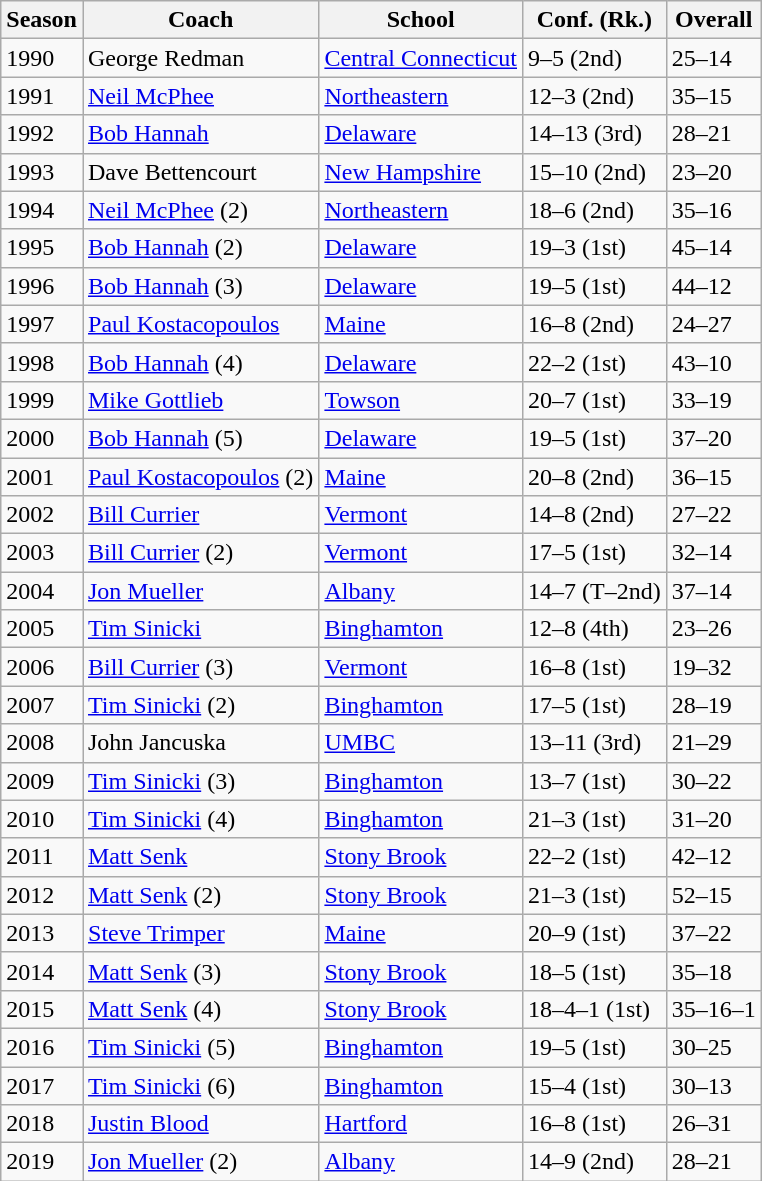<table class="wikitable" border="1">
<tr>
<th>Season</th>
<th>Coach</th>
<th>School</th>
<th>Conf. (Rk.)</th>
<th>Overall</th>
</tr>
<tr>
<td>1990</td>
<td>George Redman</td>
<td><a href='#'>Central Connecticut</a></td>
<td>9–5 (2nd)</td>
<td>25–14</td>
</tr>
<tr>
<td>1991</td>
<td><a href='#'>Neil McPhee</a></td>
<td><a href='#'>Northeastern</a></td>
<td>12–3 (2nd)</td>
<td>35–15</td>
</tr>
<tr>
<td>1992</td>
<td><a href='#'>Bob Hannah</a></td>
<td><a href='#'>Delaware</a></td>
<td>14–13 (3rd)</td>
<td>28–21</td>
</tr>
<tr>
<td>1993</td>
<td>Dave Bettencourt</td>
<td><a href='#'>New Hampshire</a></td>
<td>15–10 (2nd)</td>
<td>23–20</td>
</tr>
<tr>
<td>1994</td>
<td><a href='#'>Neil McPhee</a> (2)</td>
<td><a href='#'>Northeastern</a></td>
<td>18–6 (2nd)</td>
<td>35–16</td>
</tr>
<tr>
<td>1995</td>
<td><a href='#'>Bob Hannah</a> (2)</td>
<td><a href='#'>Delaware</a></td>
<td>19–3 (1st)</td>
<td>45–14</td>
</tr>
<tr>
<td>1996</td>
<td><a href='#'>Bob Hannah</a> (3)</td>
<td><a href='#'>Delaware</a></td>
<td>19–5 (1st)</td>
<td>44–12</td>
</tr>
<tr>
<td>1997</td>
<td><a href='#'>Paul Kostacopoulos</a></td>
<td><a href='#'>Maine</a></td>
<td>16–8 (2nd)</td>
<td>24–27</td>
</tr>
<tr>
<td>1998</td>
<td><a href='#'>Bob Hannah</a> (4)</td>
<td><a href='#'>Delaware</a></td>
<td>22–2 (1st)</td>
<td>43–10</td>
</tr>
<tr>
<td>1999</td>
<td><a href='#'>Mike Gottlieb</a></td>
<td><a href='#'>Towson</a></td>
<td>20–7 (1st)</td>
<td>33–19</td>
</tr>
<tr>
<td>2000</td>
<td><a href='#'>Bob Hannah</a> (5)</td>
<td><a href='#'>Delaware</a></td>
<td>19–5 (1st)</td>
<td>37–20</td>
</tr>
<tr>
<td>2001</td>
<td><a href='#'>Paul Kostacopoulos</a> (2)</td>
<td><a href='#'>Maine</a></td>
<td>20–8 (2nd)</td>
<td>36–15</td>
</tr>
<tr>
<td>2002</td>
<td><a href='#'>Bill Currier</a></td>
<td><a href='#'>Vermont</a></td>
<td>14–8 (2nd)</td>
<td>27–22</td>
</tr>
<tr>
<td>2003</td>
<td><a href='#'>Bill Currier</a> (2)</td>
<td><a href='#'>Vermont</a></td>
<td>17–5 (1st)</td>
<td>32–14</td>
</tr>
<tr>
<td>2004</td>
<td><a href='#'>Jon Mueller</a></td>
<td><a href='#'>Albany</a></td>
<td>14–7 (T–2nd)</td>
<td>37–14</td>
</tr>
<tr>
<td>2005</td>
<td><a href='#'>Tim Sinicki</a></td>
<td><a href='#'>Binghamton</a></td>
<td>12–8 (4th)</td>
<td>23–26</td>
</tr>
<tr>
<td>2006</td>
<td><a href='#'>Bill Currier</a> (3)</td>
<td><a href='#'>Vermont</a></td>
<td>16–8 (1st)</td>
<td>19–32</td>
</tr>
<tr>
<td>2007</td>
<td><a href='#'>Tim Sinicki</a> (2)</td>
<td><a href='#'>Binghamton</a></td>
<td>17–5 (1st)</td>
<td>28–19</td>
</tr>
<tr>
<td>2008</td>
<td>John Jancuska</td>
<td><a href='#'>UMBC</a></td>
<td>13–11 (3rd)</td>
<td>21–29</td>
</tr>
<tr>
<td>2009</td>
<td><a href='#'>Tim Sinicki</a> (3)</td>
<td><a href='#'>Binghamton</a></td>
<td>13–7 (1st)</td>
<td>30–22</td>
</tr>
<tr>
<td>2010</td>
<td><a href='#'>Tim Sinicki</a> (4)</td>
<td><a href='#'>Binghamton</a></td>
<td>21–3 (1st)</td>
<td>31–20</td>
</tr>
<tr>
<td>2011</td>
<td><a href='#'>Matt Senk</a></td>
<td><a href='#'>Stony Brook</a></td>
<td>22–2 (1st)</td>
<td>42–12</td>
</tr>
<tr>
<td>2012</td>
<td><a href='#'>Matt Senk</a> (2)</td>
<td><a href='#'>Stony Brook</a></td>
<td>21–3 (1st)</td>
<td>52–15</td>
</tr>
<tr>
<td>2013</td>
<td><a href='#'>Steve Trimper</a></td>
<td><a href='#'>Maine</a></td>
<td>20–9 (1st)</td>
<td>37–22</td>
</tr>
<tr>
<td>2014</td>
<td><a href='#'>Matt Senk</a> (3)</td>
<td><a href='#'>Stony Brook</a></td>
<td>18–5 (1st)</td>
<td>35–18</td>
</tr>
<tr>
<td>2015</td>
<td><a href='#'>Matt Senk</a> (4)</td>
<td><a href='#'>Stony Brook</a></td>
<td>18–4–1 (1st)</td>
<td>35–16–1</td>
</tr>
<tr>
<td>2016</td>
<td><a href='#'>Tim Sinicki</a> (5)</td>
<td><a href='#'>Binghamton</a></td>
<td>19–5 (1st)</td>
<td>30–25</td>
</tr>
<tr>
<td>2017</td>
<td><a href='#'>Tim Sinicki</a> (6)</td>
<td><a href='#'>Binghamton</a></td>
<td>15–4 (1st)</td>
<td>30–13</td>
</tr>
<tr>
<td>2018</td>
<td><a href='#'>Justin Blood</a></td>
<td><a href='#'>Hartford</a></td>
<td>16–8 (1st)</td>
<td>26–31</td>
</tr>
<tr>
<td>2019</td>
<td><a href='#'>Jon Mueller</a> (2)</td>
<td><a href='#'>Albany</a></td>
<td>14–9 (2nd)</td>
<td>28–21</td>
</tr>
</table>
